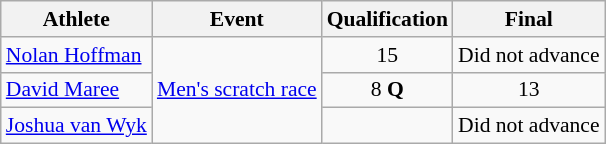<table class="wikitable" style="font-size:90%">
<tr>
<th>Athlete</th>
<th>Event</th>
<th>Qualification</th>
<th>Final</th>
</tr>
<tr align=center>
<td align=left><a href='#'>Nolan Hoffman</a></td>
<td align=left rowspan=3><a href='#'>Men's scratch race</a></td>
<td>15</td>
<td>Did not advance</td>
</tr>
<tr align=center>
<td align=left><a href='#'>David Maree</a></td>
<td>8 <strong>Q</strong></td>
<td>13</td>
</tr>
<tr align=center>
<td align=left><a href='#'>Joshua van Wyk</a></td>
<td></td>
<td>Did not advance</td>
</tr>
</table>
